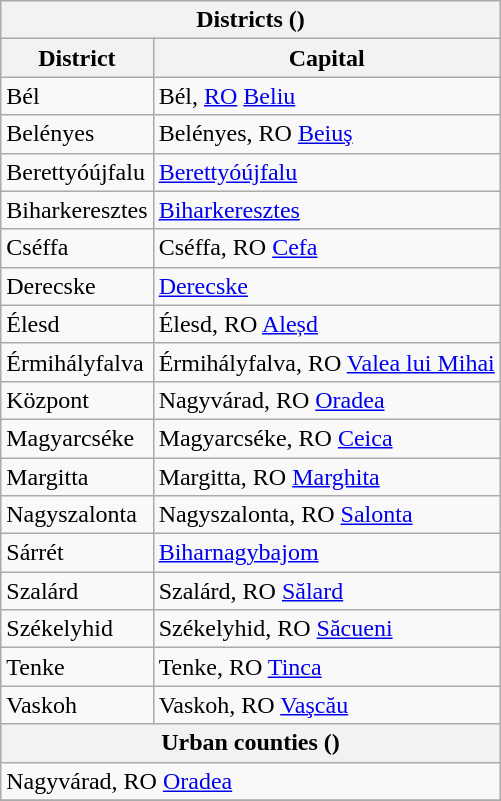<table class="wikitable">
<tr>
<th colspan=2>Districts ()</th>
</tr>
<tr>
<th>District</th>
<th>Capital</th>
</tr>
<tr>
<td>Bél</td>
<td>Bél, <a href='#'>RO</a> <a href='#'>Beliu</a></td>
</tr>
<tr>
<td>Belényes</td>
<td>Belényes, RO <a href='#'>Beiuş</a></td>
</tr>
<tr>
<td>Berettyóújfalu</td>
<td><a href='#'>Berettyóújfalu</a></td>
</tr>
<tr>
<td>Biharkeresztes</td>
<td><a href='#'>Biharkeresztes</a></td>
</tr>
<tr>
<td>Cséffa</td>
<td>Cséffa, RO <a href='#'>Cefa</a></td>
</tr>
<tr>
<td>Derecske</td>
<td><a href='#'>Derecske</a></td>
</tr>
<tr>
<td>Élesd</td>
<td>Élesd, RO <a href='#'>Aleșd</a></td>
</tr>
<tr>
<td>Érmihályfalva</td>
<td>Érmihályfalva, RO <a href='#'>Valea lui Mihai</a></td>
</tr>
<tr>
<td>Központ</td>
<td>Nagyvárad, RO <a href='#'>Oradea</a></td>
</tr>
<tr>
<td>Magyarcséke</td>
<td>Magyarcséke, RO <a href='#'>Ceica</a></td>
</tr>
<tr>
<td>Margitta</td>
<td>Margitta, RO <a href='#'>Marghita</a></td>
</tr>
<tr>
<td>Nagyszalonta</td>
<td>Nagyszalonta, RO <a href='#'>Salonta</a></td>
</tr>
<tr>
<td>Sárrét</td>
<td><a href='#'>Biharnagybajom</a></td>
</tr>
<tr>
<td>Szalárd</td>
<td>Szalárd, RO <a href='#'>Sălard</a></td>
</tr>
<tr>
<td>Székelyhid</td>
<td>Székelyhid, RO <a href='#'>Săcueni</a></td>
</tr>
<tr>
<td>Tenke</td>
<td>Tenke, RO <a href='#'>Tinca</a></td>
</tr>
<tr>
<td>Vaskoh</td>
<td>Vaskoh, RO <a href='#'>Vaşcău</a></td>
</tr>
<tr>
<th colspan=2>Urban counties ()</th>
</tr>
<tr>
<td colspan=2>Nagyvárad, RO <a href='#'>Oradea</a></td>
</tr>
<tr>
</tr>
</table>
